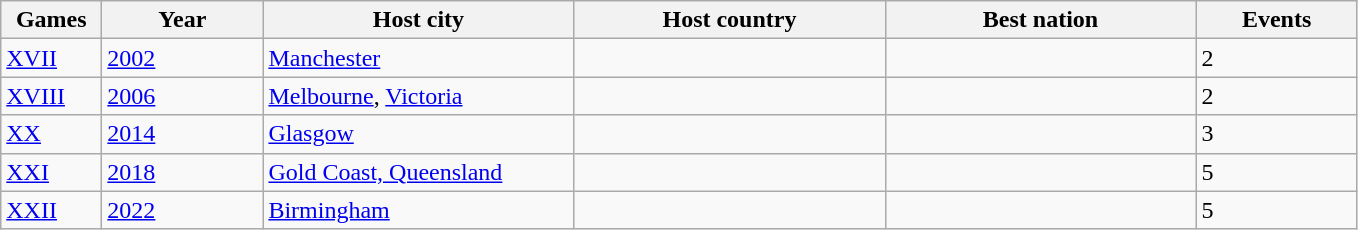<table class=wikitable>
<tr>
<th width=60>Games</th>
<th width=100>Year</th>
<th width=200>Host city</th>
<th width=200>Host country</th>
<th width=200>Best nation</th>
<th width=100>Events</th>
</tr>
<tr>
<td><a href='#'>XVII</a></td>
<td><a href='#'>2002</a></td>
<td><a href='#'>Manchester</a></td>
<td></td>
<td></td>
<td>2</td>
</tr>
<tr>
<td><a href='#'>XVIII</a></td>
<td><a href='#'>2006</a></td>
<td><a href='#'>Melbourne</a>, <a href='#'>Victoria</a></td>
<td></td>
<td></td>
<td>2</td>
</tr>
<tr>
<td><a href='#'>XX</a></td>
<td><a href='#'>2014</a></td>
<td><a href='#'>Glasgow</a></td>
<td></td>
<td></td>
<td>3</td>
</tr>
<tr>
<td><a href='#'>XXI</a></td>
<td><a href='#'>2018</a></td>
<td><a href='#'>Gold Coast, Queensland</a></td>
<td></td>
<td></td>
<td>5</td>
</tr>
<tr>
<td><a href='#'>XXII</a></td>
<td><a href='#'>2022</a></td>
<td><a href='#'>Birmingham</a></td>
<td></td>
<td></td>
<td>5</td>
</tr>
</table>
